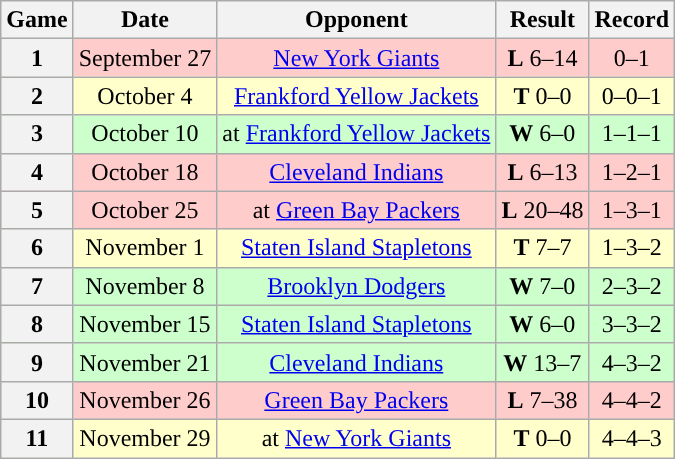<table class="wikitable" style="text-align:center">
<tr>
<th>Game</th>
<th>Date</th>
<th>Opponent</th>
<th>Result</th>
<th>Record</th>
</tr>
<tr style="background:#fcc">
<th>1</th>
<td>September 27</td>
<td><a href='#'>New York Giants</a></td>
<td><strong>L</strong> 6–14</td>
<td>0–1</td>
</tr>
<tr style="background:#ffc">
<th>2</th>
<td>October 4</td>
<td><a href='#'>Frankford Yellow Jackets</a></td>
<td><strong>T</strong> 0–0</td>
<td>0–0–1</td>
</tr>
<tr style="background:#cfc">
<th>3</th>
<td>October 10</td>
<td>at <a href='#'>Frankford Yellow Jackets</a></td>
<td><strong>W</strong> 6–0</td>
<td>1–1–1</td>
</tr>
<tr style="background:#fcc">
<th>4</th>
<td>October 18</td>
<td><a href='#'>Cleveland Indians</a></td>
<td><strong>L</strong> 6–13</td>
<td>1–2–1</td>
</tr>
<tr style="background:#fcc">
<th>5</th>
<td>October 25</td>
<td>at <a href='#'>Green Bay Packers</a></td>
<td><strong>L</strong> 20–48</td>
<td>1–3–1</td>
</tr>
<tr style="background:#ffc">
<th>6</th>
<td>November 1</td>
<td><a href='#'>Staten Island Stapletons</a></td>
<td><strong>T</strong> 7–7</td>
<td>1–3–2</td>
</tr>
<tr style="background:#cfc">
<th>7</th>
<td>November 8</td>
<td><a href='#'>Brooklyn Dodgers</a></td>
<td><strong>W</strong> 7–0</td>
<td>2–3–2</td>
</tr>
<tr style="background:#cfc">
<th>8</th>
<td>November 15</td>
<td><a href='#'>Staten Island Stapletons</a></td>
<td><strong>W</strong> 6–0</td>
<td>3–3–2</td>
</tr>
<tr style="background:#cfc">
<th>9</th>
<td>November 21</td>
<td><a href='#'>Cleveland Indians</a></td>
<td><strong>W</strong> 13–7</td>
<td>4–3–2</td>
</tr>
<tr style="background:#fcc">
<th>10</th>
<td>November 26</td>
<td><a href='#'>Green Bay Packers</a></td>
<td><strong>L</strong> 7–38</td>
<td>4–4–2</td>
</tr>
<tr style="background:#ffc">
<th>11</th>
<td>November 29</td>
<td>at <a href='#'>New York Giants</a></td>
<td><strong>T</strong> 0–0</td>
<td>4–4–3</td>
</tr>
</table>
